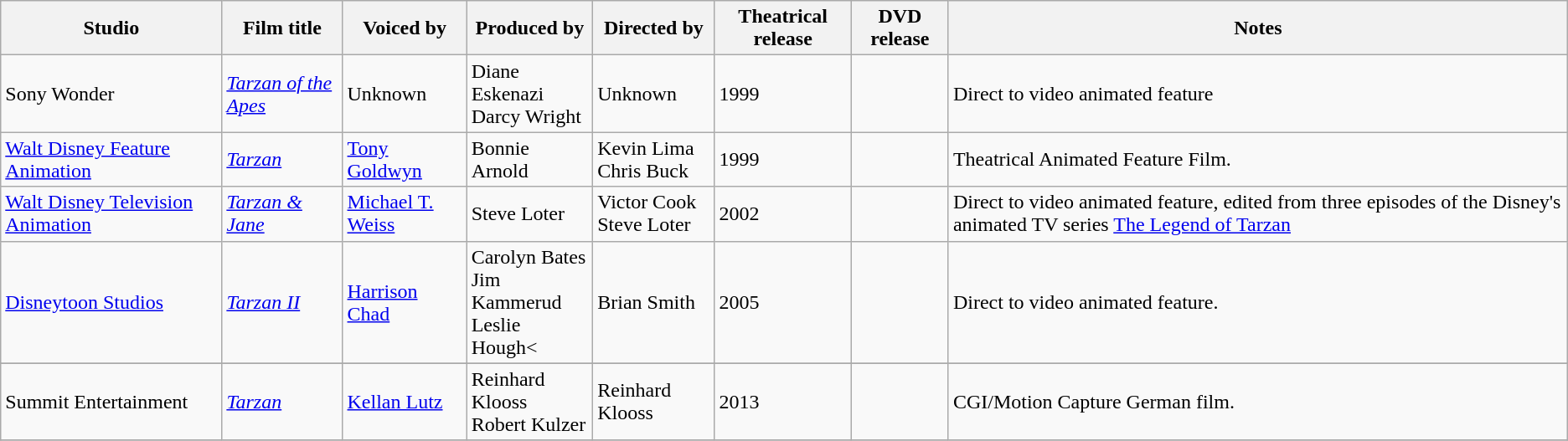<table class="sortable wikitable">
<tr>
<th>Studio</th>
<th>Film title</th>
<th>Voiced by</th>
<th>Produced by</th>
<th>Directed by</th>
<th>Theatrical release</th>
<th>DVD release</th>
<th>Notes</th>
</tr>
<tr>
<td>Sony Wonder</td>
<td><em><a href='#'>Tarzan of the Apes</a></em></td>
<td>Unknown</td>
<td>Diane Eskenazi<br>Darcy Wright</td>
<td>Unknown</td>
<td>1999</td>
<td></td>
<td>Direct to video animated feature</td>
</tr>
<tr>
<td><a href='#'>Walt Disney Feature Animation</a></td>
<td><em><a href='#'>Tarzan</a></em></td>
<td><a href='#'>Tony Goldwyn</a></td>
<td>Bonnie Arnold</td>
<td>Kevin Lima<br>Chris Buck</td>
<td>1999</td>
<td></td>
<td>Theatrical Animated Feature Film.</td>
</tr>
<tr>
<td><a href='#'>Walt Disney Television Animation</a></td>
<td><em><a href='#'>Tarzan & Jane</a></em></td>
<td><a href='#'>Michael T. Weiss</a></td>
<td>Steve Loter</td>
<td>Victor Cook<br>Steve Loter</td>
<td>2002</td>
<td></td>
<td>Direct to video animated feature, edited from three episodes of the Disney's animated TV series <a href='#'>The Legend of Tarzan</a></td>
</tr>
<tr>
<td><a href='#'>Disneytoon Studios</a></td>
<td><em><a href='#'>Tarzan II</a></em></td>
<td><a href='#'>Harrison Chad</a></td>
<td>Carolyn Bates<br>Jim Kammerud<br>Leslie Hough<</td>
<td>Brian Smith</td>
<td>2005</td>
<td></td>
<td>Direct to video animated feature.</td>
</tr>
<tr>
</tr>
<tr>
<td>Summit Entertainment</td>
<td><em><a href='#'>Tarzan</a></em></td>
<td><a href='#'>Kellan Lutz</a></td>
<td>Reinhard Klooss<br>Robert Kulzer</td>
<td>Reinhard Klooss</td>
<td>2013</td>
<td></td>
<td>CGI/Motion Capture German film.</td>
</tr>
<tr>
</tr>
</table>
